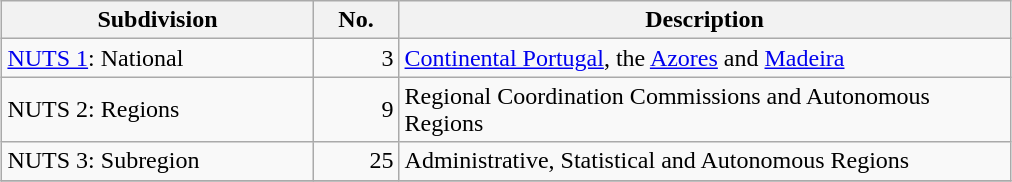<table class="wikitable" style="margin: 1em auto 1em auto;">
<tr>
<th style="width:200px; text-align:centre">Subdivision</th>
<th style="width:50px; text-align:centre">No.</th>
<th style="width:400px; text-align:centre">Description</th>
</tr>
<tr>
<td style="text-align:left"><a href='#'>NUTS 1</a>: National</td>
<td style="text-align:right;">3</td>
<td style="text-align:left"><a href='#'>Continental Portugal</a>, the <a href='#'>Azores</a> and <a href='#'>Madeira</a></td>
</tr>
<tr>
<td style="text-align:left">NUTS 2: Regions</td>
<td style="text-align:right;">9</td>
<td>Regional Coordination Commissions and Autonomous Regions</td>
</tr>
<tr>
<td style="text-align:left">NUTS 3: Subregion</td>
<td style="text-align:right;">25</td>
<td>Administrative, Statistical and Autonomous Regions</td>
</tr>
<tr>
</tr>
</table>
